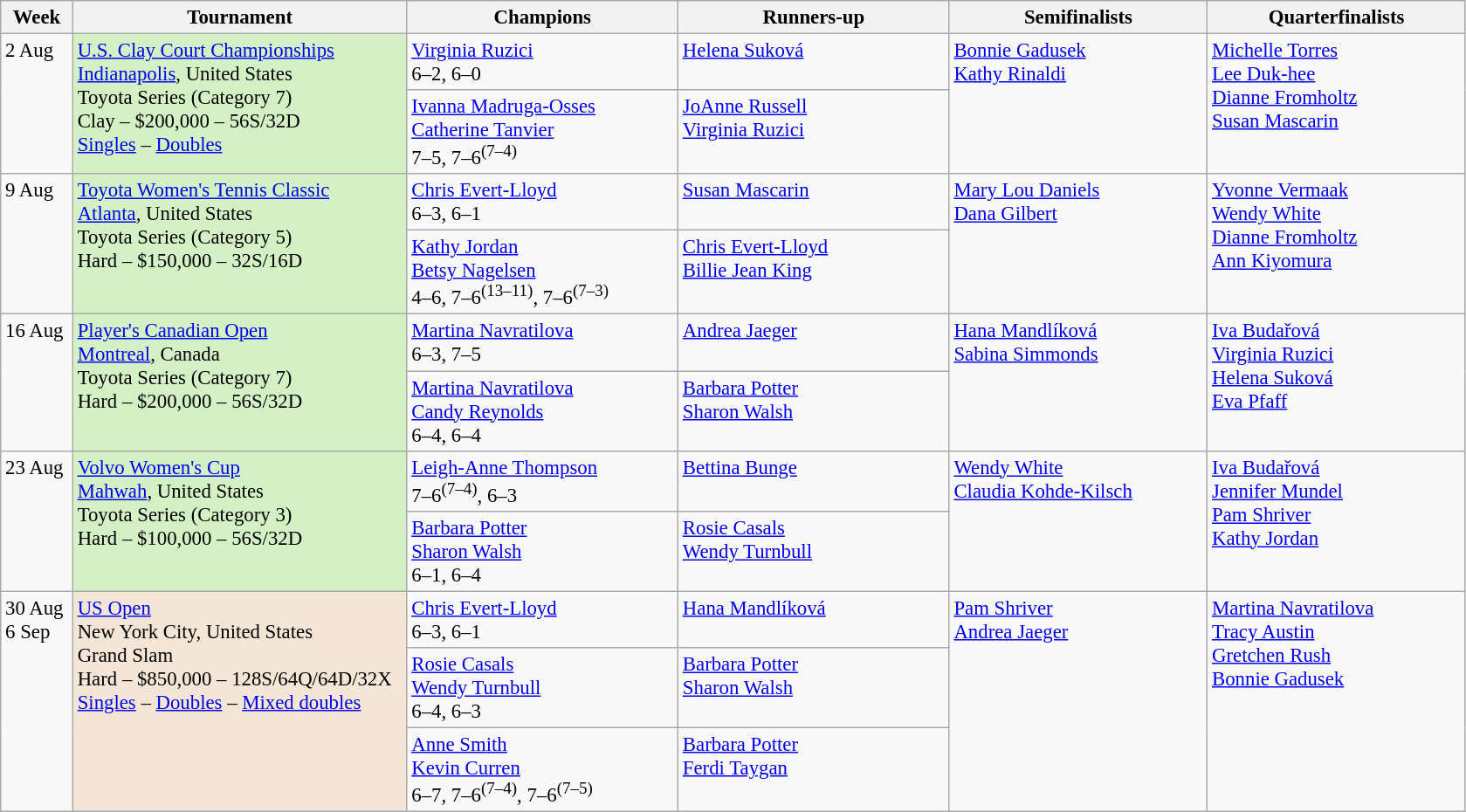<table class=wikitable style=font-size:95%>
<tr>
<th style="width:48px;">Week</th>
<th style="width:248px;">Tournament</th>
<th style="width:200px;">Champions</th>
<th style="width:200px;">Runners-up</th>
<th style="width:190px;">Semifinalists</th>
<th style="width:190px;">Quarterfinalists</th>
</tr>
<tr valign="top">
<td rowspan=2>2 Aug</td>
<td rowspan=2 bgcolor=#D4F1C5><a href='#'>U.S. Clay Court Championships</a><br> <a href='#'>Indianapolis</a>, United States<br>Toyota Series (Category 7)<br>Clay – $200,000 – 56S/32D <br><a href='#'>Singles</a> – <a href='#'>Doubles</a></td>
<td> <a href='#'>Virginia Ruzici</a><br>6–2, 6–0</td>
<td> <a href='#'>Helena Suková</a></td>
<td rowspan=2> <a href='#'>Bonnie Gadusek</a><br> <a href='#'>Kathy Rinaldi</a><br></td>
<td rowspan=2> <a href='#'>Michelle Torres</a><br> <a href='#'>Lee Duk-hee</a><br>  <a href='#'>Dianne Fromholtz</a><br> <a href='#'>Susan Mascarin</a><br></td>
</tr>
<tr valign="top">
<td> <a href='#'>Ivanna Madruga-Osses</a><br> <a href='#'>Catherine Tanvier</a><br> 7–5, 7–6<sup>(7–4)</sup></td>
<td> <a href='#'>JoAnne Russell</a><br> <a href='#'>Virginia Ruzici</a></td>
</tr>
<tr valign="top">
<td rowspan=2>9 Aug</td>
<td rowspan=2 bgcolor=#D4F1C5><a href='#'>Toyota Women's Tennis Classic</a><br> <a href='#'>Atlanta</a>, United States<br>Toyota Series (Category 5)<br>Hard – $150,000 – 32S/16D</td>
<td> <a href='#'>Chris Evert-Lloyd</a><br>6–3, 6–1</td>
<td> <a href='#'>Susan Mascarin</a></td>
<td rowspan=2> <a href='#'>Mary Lou Daniels</a><br> <a href='#'>Dana Gilbert</a><br></td>
<td rowspan=2> <a href='#'>Yvonne Vermaak</a> <br> <a href='#'>Wendy White</a><br>  <a href='#'>Dianne Fromholtz</a><br> <a href='#'>Ann Kiyomura</a></td>
</tr>
<tr valign="top">
<td> <a href='#'>Kathy Jordan</a><br> <a href='#'>Betsy Nagelsen</a><br> 4–6, 7–6<sup>(13–11)</sup>, 7–6<sup>(7–3)</sup></td>
<td> <a href='#'>Chris Evert-Lloyd</a><br> <a href='#'>Billie Jean King</a></td>
</tr>
<tr valign="top">
<td rowspan=2>16 Aug</td>
<td rowspan=2 bgcolor=#D4F1C5><a href='#'>Player's Canadian Open</a><br> <a href='#'>Montreal</a>, Canada<br>Toyota Series (Category 7)<br>Hard – $200,000 – 56S/32D</td>
<td> <a href='#'>Martina Navratilova</a><br>6–3, 7–5</td>
<td> <a href='#'>Andrea Jaeger</a></td>
<td rowspan=2> <a href='#'>Hana Mandlíková</a><br> <a href='#'>Sabina Simmonds</a></td>
<td rowspan=2> <a href='#'>Iva Budařová</a><br> <a href='#'>Virginia Ruzici</a><br>  <a href='#'>Helena Suková</a><br> <a href='#'>Eva Pfaff</a></td>
</tr>
<tr valign="top">
<td> <a href='#'>Martina Navratilova</a><br> <a href='#'>Candy Reynolds</a><br> 6–4, 6–4</td>
<td> <a href='#'>Barbara Potter</a><br> <a href='#'>Sharon Walsh</a></td>
</tr>
<tr valign=top>
<td rowspan=2>23 Aug</td>
<td rowspan=2 bgcolor=#D4F1C5><a href='#'>Volvo Women's Cup</a><br> <a href='#'>Mahwah</a>, United States<br>Toyota Series (Category 3)<br>Hard – $100,000 – 56S/32D</td>
<td> <a href='#'>Leigh-Anne Thompson</a><br>7–6<sup>(7–4)</sup>, 6–3</td>
<td> <a href='#'>Bettina Bunge</a></td>
<td rowspan=2> <a href='#'>Wendy White</a><br> <a href='#'>Claudia Kohde-Kilsch</a></td>
<td rowspan=2> <a href='#'>Iva Budařová</a><br> <a href='#'>Jennifer Mundel</a><br>  <a href='#'>Pam Shriver</a> <br> <a href='#'>Kathy Jordan</a></td>
</tr>
<tr valign="top">
<td> <a href='#'>Barbara Potter</a><br> <a href='#'>Sharon Walsh</a><br> 6–1, 6–4</td>
<td> <a href='#'>Rosie Casals</a><br> <a href='#'>Wendy Turnbull</a></td>
</tr>
<tr valign=top>
<td rowspan=3>30 Aug<br>6 Sep</td>
<td rowspan=3 style="background:#F3E6D7;"><a href='#'>US Open</a><br> New York City, United States<br>Grand Slam<br>Hard – $850,000 – 128S/64Q/64D/32X <br><a href='#'>Singles</a> – <a href='#'>Doubles</a> – <a href='#'>Mixed doubles</a></td>
<td> <a href='#'>Chris Evert-Lloyd</a> <br>6–3, 6–1</td>
<td> <a href='#'>Hana Mandlíková</a></td>
<td rowspan=3> <a href='#'>Pam Shriver</a> <br> <a href='#'>Andrea Jaeger</a> <br></td>
<td rowspan=3> <a href='#'>Martina Navratilova</a> <br> <a href='#'>Tracy Austin</a><br>  <a href='#'>Gretchen Rush</a> <br> <a href='#'>Bonnie Gadusek</a></td>
</tr>
<tr valign="top">
<td> <a href='#'>Rosie Casals</a><br> <a href='#'>Wendy Turnbull</a> <br> 6–4, 6–3</td>
<td> <a href='#'>Barbara Potter</a><br> <a href='#'>Sharon Walsh</a></td>
</tr>
<tr valign="top">
<td> <a href='#'>Anne Smith</a><br> <a href='#'>Kevin Curren</a> <br>6–7, 7–6<sup>(7–4)</sup>, 7–6<sup>(7–5)</sup></td>
<td> <a href='#'>Barbara Potter</a><br>  <a href='#'>Ferdi Taygan</a></td>
</tr>
</table>
